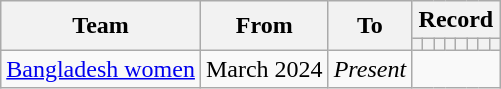<table class="wikitable" style="text-align: center">
<tr>
<th rowspan="2">Team</th>
<th rowspan="2">From</th>
<th rowspan="2">To</th>
<th colspan="8">Record</th>
</tr>
<tr>
<th></th>
<th></th>
<th></th>
<th></th>
<th></th>
<th></th>
<th></th>
<th></th>
</tr>
<tr>
<td align=left> <a href='#'>Bangladesh women</a></td>
<td align=left>March 2024</td>
<td align=left><em>Present</em><br></td>
</tr>
</table>
